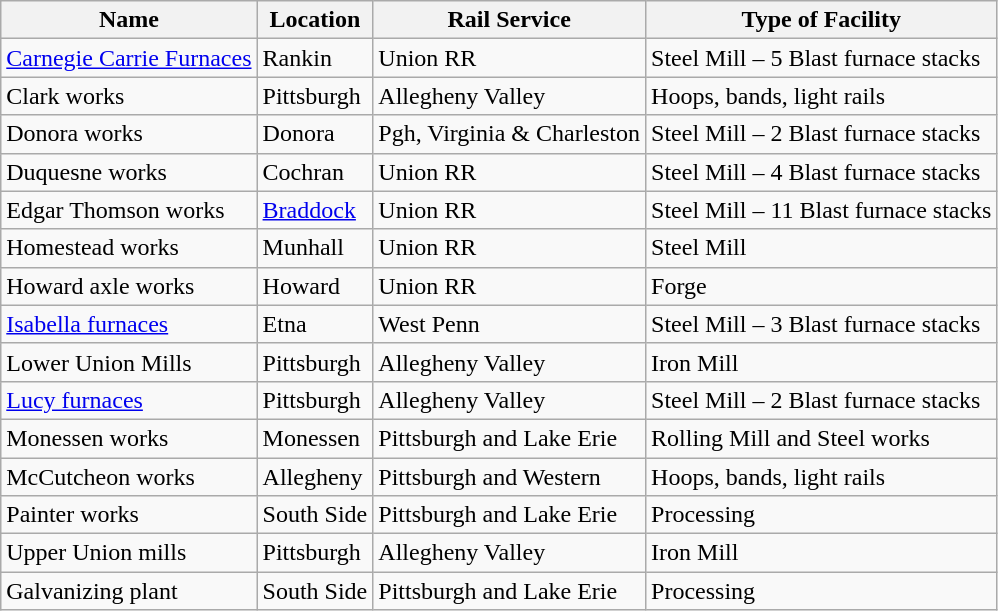<table class="wikitable">
<tr>
<th>Name</th>
<th>Location</th>
<th>Rail Service</th>
<th>Type of Facility</th>
</tr>
<tr>
<td><a href='#'>Carnegie Carrie Furnaces</a></td>
<td>Rankin</td>
<td>Union RR</td>
<td>Steel Mill – 5 Blast furnace stacks</td>
</tr>
<tr>
<td>Clark works</td>
<td>Pittsburgh</td>
<td>Allegheny Valley</td>
<td>Hoops, bands, light rails</td>
</tr>
<tr>
<td>Donora works</td>
<td>Donora</td>
<td>Pgh, Virginia & Charleston</td>
<td>Steel Mill – 2 Blast furnace stacks</td>
</tr>
<tr>
<td>Duquesne works</td>
<td>Cochran</td>
<td>Union RR</td>
<td>Steel Mill – 4 Blast furnace stacks</td>
</tr>
<tr>
<td>Edgar Thomson works</td>
<td><a href='#'>Braddock</a></td>
<td>Union RR</td>
<td>Steel Mill – 11 Blast furnace stacks</td>
</tr>
<tr>
<td>Homestead works</td>
<td>Munhall</td>
<td>Union RR</td>
<td>Steel Mill</td>
</tr>
<tr>
<td>Howard axle works</td>
<td>Howard</td>
<td>Union RR</td>
<td>Forge</td>
</tr>
<tr>
<td><a href='#'>Isabella furnaces</a></td>
<td>Etna</td>
<td>West Penn</td>
<td>Steel Mill – 3 Blast furnace stacks</td>
</tr>
<tr>
<td>Lower Union Mills</td>
<td>Pittsburgh</td>
<td>Allegheny Valley</td>
<td>Iron Mill</td>
</tr>
<tr>
<td><a href='#'>Lucy furnaces</a></td>
<td>Pittsburgh</td>
<td>Allegheny Valley</td>
<td>Steel Mill – 2 Blast furnace stacks</td>
</tr>
<tr>
<td>Monessen works</td>
<td>Monessen</td>
<td>Pittsburgh and Lake Erie</td>
<td>Rolling Mill and Steel works</td>
</tr>
<tr>
<td>McCutcheon works</td>
<td>Allegheny</td>
<td>Pittsburgh and Western</td>
<td>Hoops, bands, light rails</td>
</tr>
<tr>
<td>Painter works</td>
<td>South Side</td>
<td>Pittsburgh and Lake Erie</td>
<td>Processing</td>
</tr>
<tr>
<td>Upper Union mills</td>
<td>Pittsburgh</td>
<td>Allegheny Valley</td>
<td>Iron Mill</td>
</tr>
<tr>
<td>Galvanizing plant</td>
<td>South Side</td>
<td>Pittsburgh and Lake Erie</td>
<td>Processing</td>
</tr>
</table>
